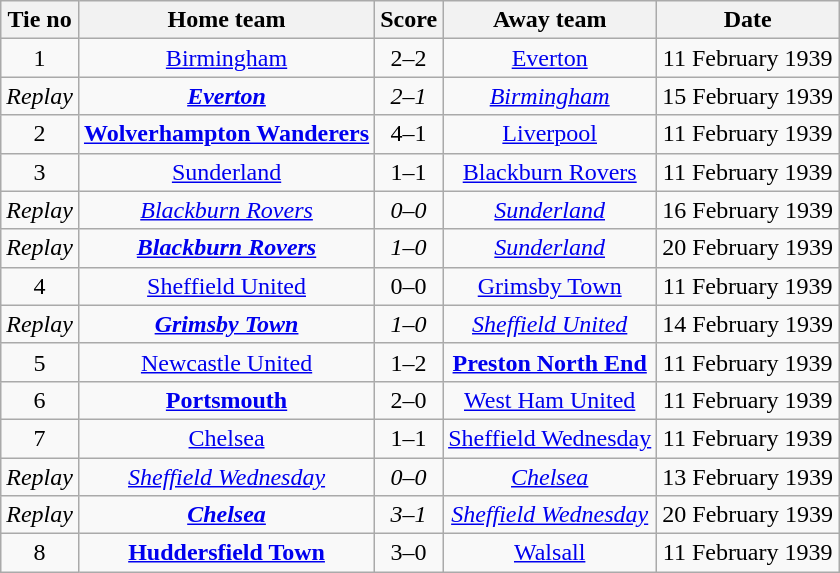<table class="wikitable" style="text-align: center">
<tr>
<th>Tie no</th>
<th>Home team</th>
<th>Score</th>
<th>Away team</th>
<th>Date</th>
</tr>
<tr>
<td>1</td>
<td><a href='#'>Birmingham</a></td>
<td>2–2</td>
<td><a href='#'>Everton</a></td>
<td>11 February 1939</td>
</tr>
<tr>
<td><em>Replay</em></td>
<td><strong><em><a href='#'>Everton</a></em></strong></td>
<td><em>2–1</em></td>
<td><em><a href='#'>Birmingham</a></em></td>
<td>15 February 1939</td>
</tr>
<tr>
<td>2</td>
<td><strong><a href='#'>Wolverhampton Wanderers</a></strong></td>
<td>4–1</td>
<td><a href='#'>Liverpool</a></td>
<td>11 February 1939</td>
</tr>
<tr>
<td>3</td>
<td><a href='#'>Sunderland</a></td>
<td>1–1</td>
<td><a href='#'>Blackburn Rovers</a></td>
<td>11 February 1939</td>
</tr>
<tr>
<td><em>Replay</em></td>
<td><em><a href='#'>Blackburn Rovers</a></em></td>
<td><em>0–0</em></td>
<td><em><a href='#'>Sunderland</a></em></td>
<td>16 February 1939</td>
</tr>
<tr>
<td><em>Replay</em></td>
<td><strong><em><a href='#'>Blackburn Rovers</a></em></strong></td>
<td><em>1–0</em></td>
<td><em><a href='#'>Sunderland</a></em></td>
<td>20 February 1939</td>
</tr>
<tr>
<td>4</td>
<td><a href='#'>Sheffield United</a></td>
<td>0–0</td>
<td><a href='#'>Grimsby Town</a></td>
<td>11 February 1939</td>
</tr>
<tr>
<td><em>Replay</em></td>
<td><strong><em><a href='#'>Grimsby Town</a></em></strong></td>
<td><em>1–0</em></td>
<td><em><a href='#'>Sheffield United</a></em></td>
<td>14 February 1939</td>
</tr>
<tr>
<td>5</td>
<td><a href='#'>Newcastle United</a></td>
<td>1–2</td>
<td><strong><a href='#'>Preston North End</a></strong></td>
<td>11 February 1939</td>
</tr>
<tr>
<td>6</td>
<td><strong><a href='#'>Portsmouth</a></strong></td>
<td>2–0</td>
<td><a href='#'>West Ham United</a></td>
<td>11 February 1939</td>
</tr>
<tr>
<td>7</td>
<td><a href='#'>Chelsea</a></td>
<td>1–1</td>
<td><a href='#'>Sheffield Wednesday</a></td>
<td>11 February 1939</td>
</tr>
<tr>
<td><em>Replay</em></td>
<td><em><a href='#'>Sheffield Wednesday</a></em></td>
<td><em>0–0</em></td>
<td><em><a href='#'>Chelsea</a></em></td>
<td>13 February 1939</td>
</tr>
<tr>
<td><em>Replay</em></td>
<td><strong><em><a href='#'>Chelsea</a></em></strong></td>
<td><em>3–1</em></td>
<td><em><a href='#'>Sheffield Wednesday</a></em></td>
<td>20 February 1939</td>
</tr>
<tr>
<td>8</td>
<td><strong><a href='#'>Huddersfield Town</a></strong></td>
<td>3–0</td>
<td><a href='#'>Walsall</a></td>
<td>11 February 1939</td>
</tr>
</table>
